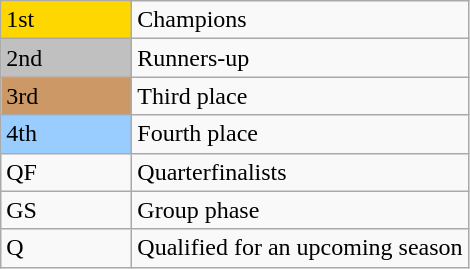<table class="wikitable">
<tr>
<td style="background-color:gold" width="80px">1st</td>
<td colspan="6">Champions</td>
</tr>
<tr>
<td style="background-color:silver" width="80px">2nd</td>
<td colspan="6">Runners-up</td>
</tr>
<tr>
<td style="background-color:#CC9966" width="80px">3rd</td>
<td colspan="6">Third place</td>
</tr>
<tr>
<td style="background-color:#9acdff" width="80px">4th</td>
<td colspan="6">Fourth place</td>
</tr>
<tr>
<td width="80px">QF</td>
<td colspan="6">Quarterfinalists</td>
</tr>
<tr>
<td width="80px">GS</td>
<td colspan="6">Group phase</td>
</tr>
<tr>
<td width="80px">Q</td>
<td colspan="6">Qualified for an upcoming season</td>
</tr>
</table>
